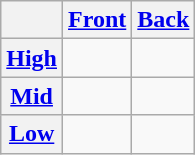<table class="wikitable" style="text-align: center;">
<tr>
<th></th>
<th><a href='#'>Front</a></th>
<th><a href='#'>Back</a></th>
</tr>
<tr>
<th><a href='#'>High</a></th>
<td></td>
<td></td>
</tr>
<tr>
<th><a href='#'>Mid</a></th>
<td></td>
<td></td>
</tr>
<tr>
<th><a href='#'>Low</a></th>
<td></td>
<td></td>
</tr>
</table>
